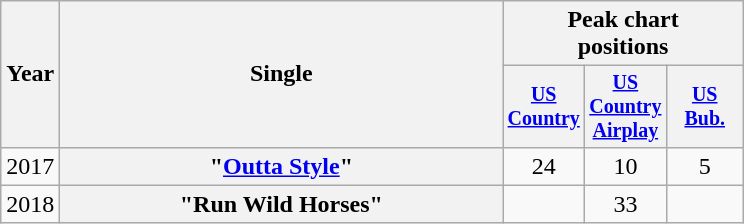<table class="wikitable plainrowheaders" style="text-align:center;">
<tr>
<th rowspan="2">Year</th>
<th rowspan="2" style="width:18em;">Single</th>
<th colspan="3">Peak chart<br>positions</th>
</tr>
<tr style="font-size:smaller;">
<th width="45"><a href='#'>US Country</a><br></th>
<th width="45"><a href='#'>US Country Airplay</a><br></th>
<th width="45"><a href='#'>US<br>Bub.</a><br></th>
</tr>
<tr>
<td>2017</td>
<th scope="row">"<a href='#'>Outta Style</a>"</th>
<td>24</td>
<td>10</td>
<td>5</td>
</tr>
<tr>
<td>2018</td>
<th scope="row">"Run Wild Horses"</th>
<td></td>
<td>33</td>
<td></td>
</tr>
</table>
